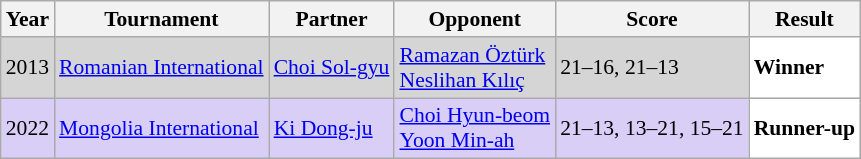<table class="sortable wikitable" style="font-size: 90%;">
<tr>
<th>Year</th>
<th>Tournament</th>
<th>Partner</th>
<th>Opponent</th>
<th>Score</th>
<th>Result</th>
</tr>
<tr style="background:#D5D5D5">
<td align="center">2013</td>
<td align="left"><a href='#'>Romanian International</a></td>
<td align="left"> <a href='#'>Choi Sol-gyu</a></td>
<td align="left"> <a href='#'>Ramazan Öztürk</a><br> <a href='#'>Neslihan Kılıç</a></td>
<td align="left">21–16, 21–13</td>
<td style="text-align:left; background:white"> <strong>Winner</strong></td>
</tr>
<tr style="background:#D8CEF6">
<td align="center">2022</td>
<td align="left"><a href='#'>Mongolia International</a></td>
<td align="left"> <a href='#'>Ki Dong-ju</a></td>
<td align="left"> <a href='#'>Choi Hyun-beom</a><br> <a href='#'>Yoon Min-ah</a></td>
<td align="left">21–13, 13–21, 15–21</td>
<td style="text-align:left; background:white"> <strong>Runner-up</strong></td>
</tr>
</table>
